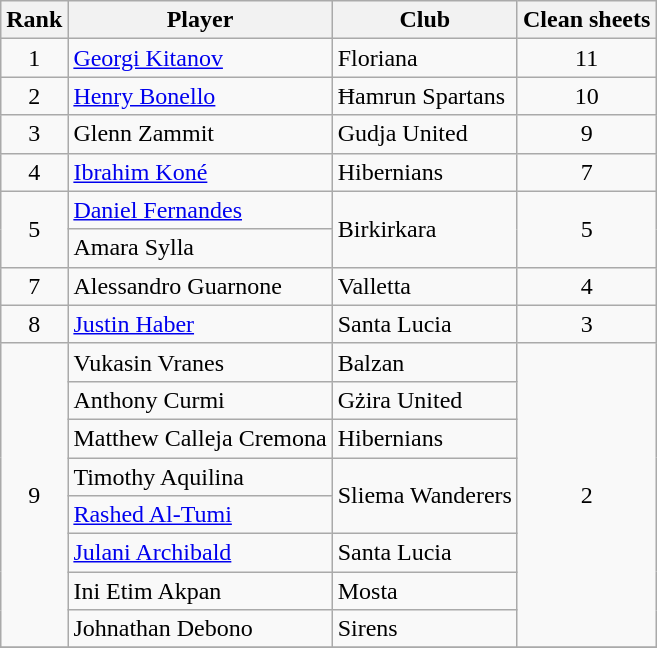<table class="wikitable">
<tr>
<th>Rank</th>
<th>Player</th>
<th>Club</th>
<th>Clean sheets</th>
</tr>
<tr>
<td align="center">1</td>
<td> <a href='#'>Georgi Kitanov</a></td>
<td>Floriana</td>
<td align="center">11</td>
</tr>
<tr>
<td align="center">2</td>
<td> <a href='#'>Henry Bonello</a></td>
<td>Ħamrun Spartans</td>
<td align="center">10</td>
</tr>
<tr>
<td align="center">3</td>
<td> Glenn Zammit</td>
<td>Gudja United</td>
<td align="center">9</td>
</tr>
<tr>
<td align="center">4</td>
<td> <a href='#'>Ibrahim Koné</a></td>
<td>Hibernians</td>
<td align="center">7</td>
</tr>
<tr>
<td align="center" rowspan="2">5</td>
<td> <a href='#'>Daniel Fernandes</a></td>
<td rowspan="2">Birkirkara</td>
<td align="center" rowspan="2">5</td>
</tr>
<tr>
<td> Amara Sylla</td>
</tr>
<tr>
<td align="center">7</td>
<td> Alessandro Guarnone</td>
<td>Valletta</td>
<td align="center">4</td>
</tr>
<tr>
<td align="center">8</td>
<td> <a href='#'>Justin Haber</a></td>
<td>Santa Lucia</td>
<td align="center">3</td>
</tr>
<tr>
<td align="center" rowspan="8">9</td>
<td> Vukasin Vranes</td>
<td>Balzan</td>
<td align="center" rowspan="8">2</td>
</tr>
<tr>
<td> Anthony Curmi</td>
<td>Gżira United</td>
</tr>
<tr>
<td> Matthew Calleja Cremona</td>
<td>Hibernians</td>
</tr>
<tr>
<td> Timothy Aquilina</td>
<td rowspan="2">Sliema Wanderers</td>
</tr>
<tr>
<td> <a href='#'>Rashed Al-Tumi</a></td>
</tr>
<tr>
<td> <a href='#'>Julani Archibald</a></td>
<td>Santa Lucia</td>
</tr>
<tr>
<td> Ini Etim Akpan</td>
<td>Mosta</td>
</tr>
<tr>
<td> Johnathan Debono</td>
<td>Sirens</td>
</tr>
<tr>
</tr>
</table>
